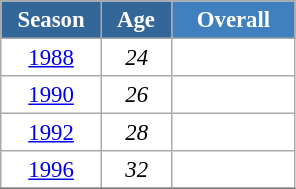<table class="wikitable" style="font-size:95%; text-align:center; border:grey solid 1px; border-collapse:collapse; background:#ffffff;">
<tr>
<th style="background-color:#369; color:white; width:60px;"> Season </th>
<th style="background-color:#369; color:white; width:40px;"> Age </th>
<th style="background-color:#4180be; color:white; width:75px;">Overall</th>
</tr>
<tr>
<td><a href='#'>1988</a></td>
<td><em>24</em></td>
<td></td>
</tr>
<tr>
<td><a href='#'>1990</a></td>
<td><em>26</em></td>
<td></td>
</tr>
<tr>
<td><a href='#'>1992</a></td>
<td><em>28</em></td>
<td></td>
</tr>
<tr>
<td><a href='#'>1996</a></td>
<td><em>32</em></td>
<td></td>
</tr>
<tr>
</tr>
</table>
